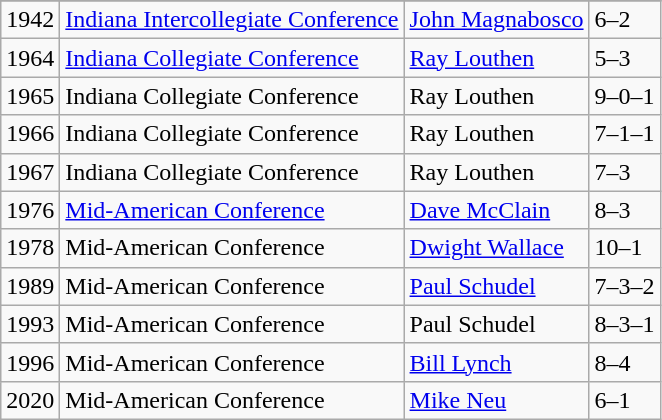<table class="wikitable">
<tr>
</tr>
<tr>
<td>1942</td>
<td><a href='#'>Indiana Intercollegiate Conference</a></td>
<td><a href='#'>John Magnabosco</a></td>
<td>6–2</td>
</tr>
<tr>
<td>1964</td>
<td><a href='#'>Indiana Collegiate Conference</a></td>
<td><a href='#'>Ray Louthen</a></td>
<td>5–3</td>
</tr>
<tr>
<td>1965</td>
<td>Indiana Collegiate Conference</td>
<td>Ray Louthen</td>
<td>9–0–1</td>
</tr>
<tr>
<td>1966</td>
<td>Indiana Collegiate Conference</td>
<td>Ray Louthen</td>
<td>7–1–1</td>
</tr>
<tr>
<td>1967</td>
<td>Indiana Collegiate Conference</td>
<td>Ray Louthen</td>
<td>7–3</td>
</tr>
<tr>
<td>1976</td>
<td><a href='#'>Mid-American Conference</a></td>
<td><a href='#'>Dave McClain</a></td>
<td>8–3</td>
</tr>
<tr>
<td>1978</td>
<td>Mid-American Conference</td>
<td><a href='#'>Dwight Wallace</a></td>
<td>10–1</td>
</tr>
<tr>
<td>1989</td>
<td>Mid-American Conference</td>
<td><a href='#'>Paul Schudel</a></td>
<td>7–3–2</td>
</tr>
<tr>
<td>1993</td>
<td>Mid-American Conference</td>
<td>Paul Schudel</td>
<td>8–3–1</td>
</tr>
<tr>
<td>1996</td>
<td>Mid-American Conference</td>
<td><a href='#'>Bill Lynch</a></td>
<td>8–4</td>
</tr>
<tr>
<td>2020</td>
<td>Mid-American Conference</td>
<td><a href='#'>Mike Neu</a></td>
<td>6–1</td>
</tr>
</table>
